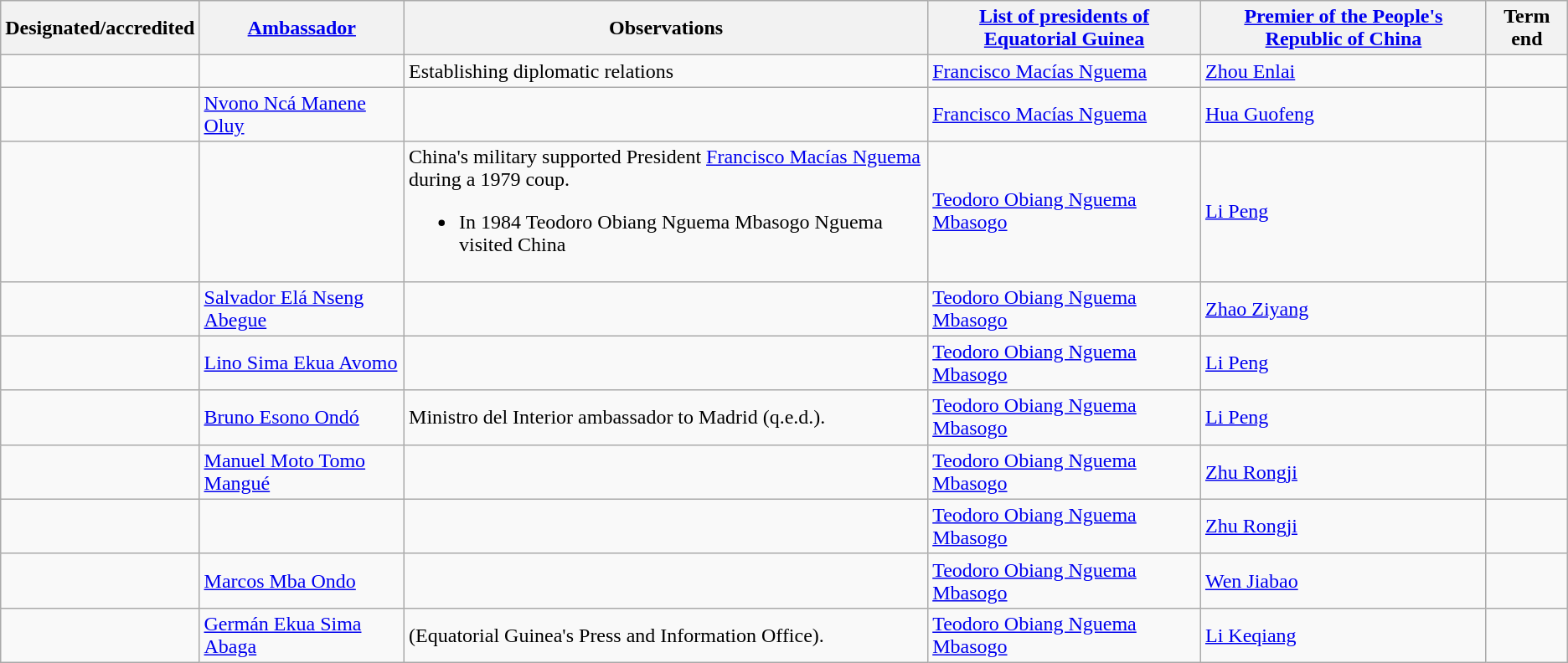<table class="wikitable sortable">
<tr>
<th>Designated/accredited</th>
<th><a href='#'>Ambassador</a></th>
<th>Observations</th>
<th><a href='#'>List of presidents of Equatorial Guinea</a></th>
<th><a href='#'>Premier of the People's Republic of China</a></th>
<th>Term end</th>
</tr>
<tr>
<td></td>
<td></td>
<td>Establishing diplomatic relations</td>
<td><a href='#'>Francisco Macías Nguema</a></td>
<td><a href='#'>Zhou Enlai</a></td>
<td></td>
</tr>
<tr>
<td></td>
<td><a href='#'>Nvono Ncá Manene Oluy</a></td>
<td></td>
<td><a href='#'>Francisco Macías Nguema</a></td>
<td><a href='#'>Hua Guofeng</a></td>
<td></td>
</tr>
<tr>
<td></td>
<td></td>
<td>China's military supported President <a href='#'>Francisco Macías Nguema</a> during a 1979 coup.<br><ul><li>In 1984 Teodoro Obiang Nguema Mbasogo Nguema visited China </li></ul></td>
<td><a href='#'>Teodoro Obiang Nguema Mbasogo</a></td>
<td><a href='#'>Li Peng</a></td>
<td></td>
</tr>
<tr>
<td></td>
<td><a href='#'>Salvador Elá Nseng Abegue</a></td>
<td></td>
<td><a href='#'>Teodoro Obiang Nguema Mbasogo</a></td>
<td><a href='#'>Zhao Ziyang</a></td>
<td></td>
</tr>
<tr>
<td></td>
<td><a href='#'>Lino Sima Ekua Avomo</a></td>
<td></td>
<td><a href='#'>Teodoro Obiang Nguema Mbasogo</a></td>
<td><a href='#'>Li Peng</a></td>
<td></td>
</tr>
<tr>
<td></td>
<td><a href='#'>Bruno Esono Ondó</a></td>
<td>Ministro del Interior ambassador to Madrid (q.e.d.).</td>
<td><a href='#'>Teodoro Obiang Nguema Mbasogo</a></td>
<td><a href='#'>Li Peng</a></td>
<td></td>
</tr>
<tr>
<td></td>
<td><a href='#'>Manuel Moto Tomo Mangué</a></td>
<td></td>
<td><a href='#'>Teodoro Obiang Nguema Mbasogo</a></td>
<td><a href='#'>Zhu Rongji</a></td>
<td></td>
</tr>
<tr>
<td></td>
<td></td>
<td></td>
<td><a href='#'>Teodoro Obiang Nguema Mbasogo</a></td>
<td><a href='#'>Zhu Rongji</a></td>
<td></td>
</tr>
<tr>
<td></td>
<td><a href='#'>Marcos Mba Ondo</a></td>
<td></td>
<td><a href='#'>Teodoro Obiang Nguema Mbasogo</a></td>
<td><a href='#'>Wen Jiabao</a></td>
<td></td>
</tr>
<tr>
<td></td>
<td><a href='#'>Germán Ekua Sima Abaga</a></td>
<td>(Equatorial Guinea's Press and Information Office).</td>
<td><a href='#'>Teodoro Obiang Nguema Mbasogo</a></td>
<td><a href='#'>Li Keqiang</a></td>
<td></td>
</tr>
</table>
